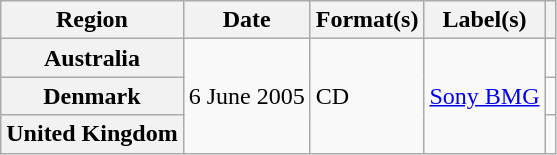<table class="wikitable plainrowheaders">
<tr>
<th scope="col">Region</th>
<th scope="col">Date</th>
<th scope="col">Format(s)</th>
<th scope="col">Label(s)</th>
<th scope="col"></th>
</tr>
<tr>
<th scope="row">Australia</th>
<td rowspan="3">6 June 2005</td>
<td rowspan="3">CD</td>
<td rowspan="3"><a href='#'>Sony BMG</a></td>
<td></td>
</tr>
<tr>
<th scope="row">Denmark</th>
<td></td>
</tr>
<tr>
<th scope="row">United Kingdom</th>
<td></td>
</tr>
</table>
